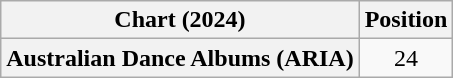<table class="wikitable plainrowheaders" style="text-align:center">
<tr>
<th scope="col">Chart (2024)</th>
<th scope="col">Position</th>
</tr>
<tr>
<th scope="row">Australian Dance Albums (ARIA)</th>
<td>24</td>
</tr>
</table>
